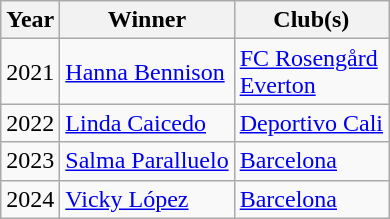<table class="wikitable">
<tr>
<th>Year</th>
<th>Winner</th>
<th>Club(s)</th>
</tr>
<tr>
<td align="center">2021</td>
<td> <a href='#'>Hanna Bennison</a></td>
<td> <a href='#'>FC Rosengård</a><br> <a href='#'>Everton</a></td>
</tr>
<tr>
<td align="center">2022</td>
<td> <a href='#'>Linda Caicedo</a></td>
<td> <a href='#'>Deportivo Cali</a></td>
</tr>
<tr>
<td align="center">2023</td>
<td> <a href='#'>Salma Paralluelo</a></td>
<td> <a href='#'>Barcelona</a></td>
</tr>
<tr>
<td align="center">2024</td>
<td> <a href='#'>Vicky López</a></td>
<td> <a href='#'>Barcelona</a></td>
</tr>
</table>
